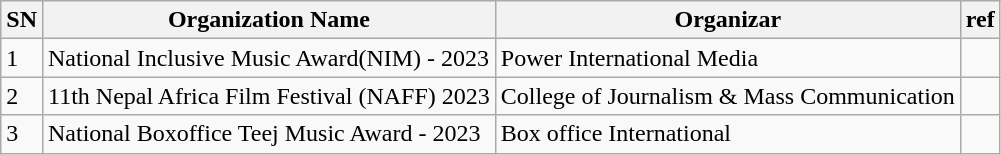<table class="wikitable">
<tr>
<th>SN</th>
<th>Organization Name</th>
<th>Organizar</th>
<th>ref</th>
</tr>
<tr>
<td>1</td>
<td>National Inclusive Music Award(NIM)  - 2023</td>
<td>Power International Media</td>
<td></td>
</tr>
<tr>
<td>2</td>
<td>11th Nepal Africa Film Festival (NAFF) 2023</td>
<td>College of Journalism & Mass Communication</td>
<td></td>
</tr>
<tr>
<td>3</td>
<td>National Boxoffice Teej Music Award - 2023</td>
<td>Box office International</td>
<td></td>
</tr>
</table>
